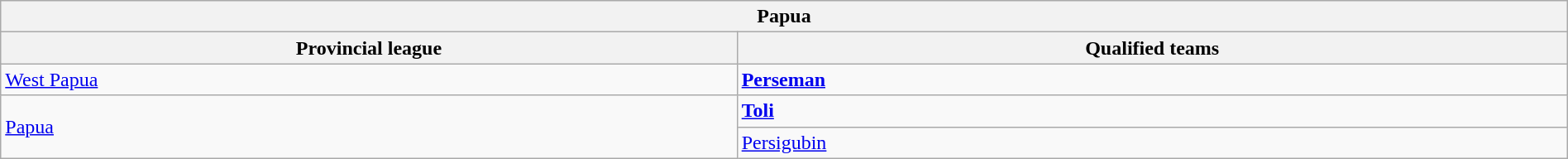<table class="wikitable sortable" style="width:100%;">
<tr>
<th colspan="2"><strong>Papua</strong></th>
</tr>
<tr>
<th style="width:47%;">Provincial league</th>
<th style="width:53%;">Qualified teams</th>
</tr>
<tr>
<td> <a href='#'>West Papua</a></td>
<td><strong><a href='#'>Perseman</a></strong></td>
</tr>
<tr>
<td rowspan="2"> <a href='#'>Papua</a></td>
<td><strong><a href='#'>Toli</a></strong></td>
</tr>
<tr>
<td><a href='#'>Persigubin</a></td>
</tr>
</table>
